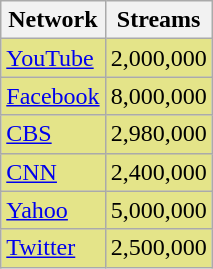<table class="wikitable">
<tr>
<th>Network</th>
<th>Streams</th>
</tr>
<tr style="background:#E4E489;">
<td><a href='#'>YouTube</a></td>
<td>2,000,000</td>
</tr>
<tr style="background:#E4E489;">
<td><a href='#'>Facebook</a></td>
<td>8,000,000</td>
</tr>
<tr style="background:#E4E489;">
<td><a href='#'>CBS</a></td>
<td>2,980,000</td>
</tr>
<tr style="background:#E4E489;">
<td><a href='#'>CNN</a></td>
<td>2,400,000</td>
</tr>
<tr style="background:#E4E489;">
<td><a href='#'>Yahoo</a></td>
<td>5,000,000</td>
</tr>
<tr style="background:#E4E489;">
<td><a href='#'>Twitter</a></td>
<td>2,500,000</td>
</tr>
</table>
